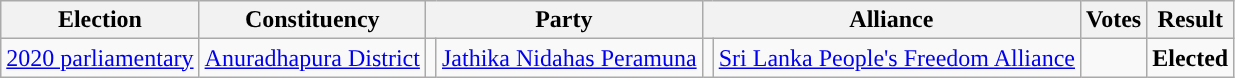<table class="wikitable" style="text-align:left;">
<tr>
<th scope=col>Election</th>
<th scope=col>Constituency</th>
<th scope=col colspan="2">Party</th>
<th scope=col colspan="2">Alliance</th>
<th scope=col>Votes</th>
<th scope=col>Result</th>
</tr>
<tr>
<td><a href='#'>2020 parliamentary</a></td>
<td><a href='#'>Anuradhapura District</a></td>
<td style="background:"></td>
<td><a href='#'>Jathika Nidahas Peramuna</a></td>
<td style="background:"></td>
<td><a href='#'>Sri Lanka People's Freedom Alliance</a></td>
<td align=right></td>
<td><strong>Elected</strong></td>
</tr>
</table>
